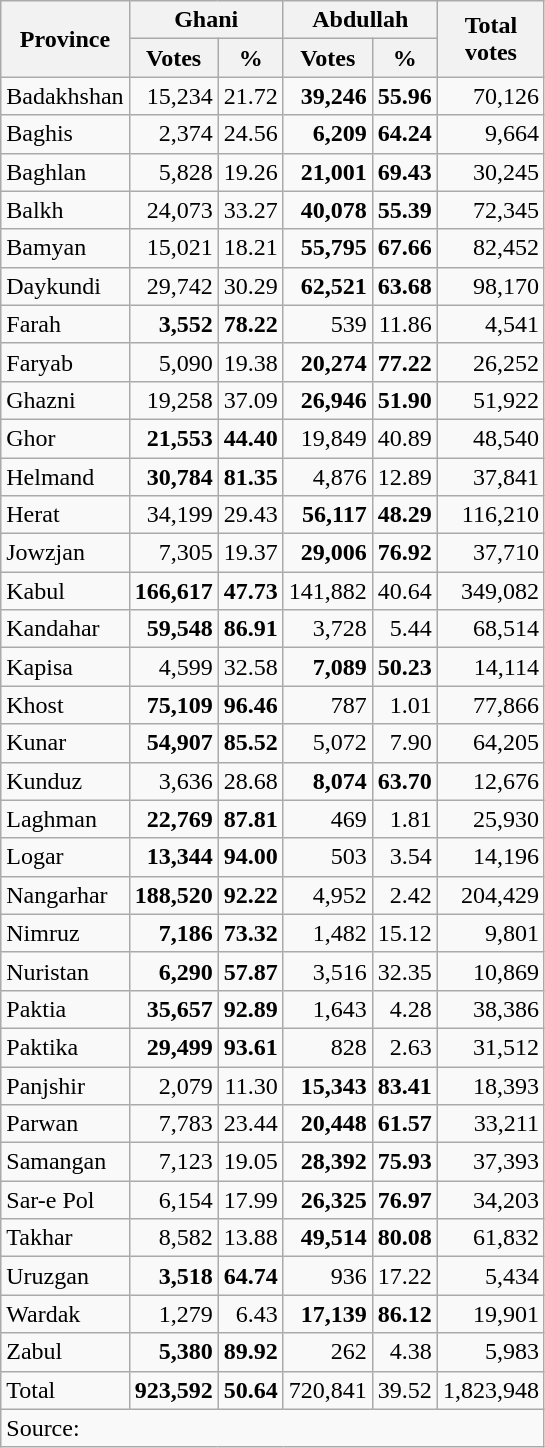<table class="wikitable sortable" style=text-align:right>
<tr>
<th rowspan=2>Province</th>
<th colspan=2>Ghani</th>
<th colspan=2>Abdullah</th>
<th rowspan=2>Total<br>votes</th>
</tr>
<tr>
<th>Votes</th>
<th>%</th>
<th>Votes</th>
<th>%</th>
</tr>
<tr>
<td align=left>Badakhshan</td>
<td>15,234</td>
<td>21.72</td>
<td><strong>39,246</strong></td>
<td><strong>55.96</strong></td>
<td>70,126</td>
</tr>
<tr>
<td align=left>Baghis</td>
<td>2,374</td>
<td>24.56</td>
<td><strong>6,209</strong></td>
<td><strong>64.24</strong></td>
<td>9,664</td>
</tr>
<tr>
<td align=left>Baghlan</td>
<td>5,828</td>
<td>19.26</td>
<td><strong>21,001</strong></td>
<td><strong>69.43</strong></td>
<td>30,245</td>
</tr>
<tr>
<td align=left>Balkh</td>
<td>24,073</td>
<td>33.27</td>
<td><strong>40,078</strong></td>
<td><strong>55.39</strong></td>
<td>72,345</td>
</tr>
<tr>
<td align=left>Bamyan</td>
<td>15,021</td>
<td>18.21</td>
<td><strong>55,795</strong></td>
<td><strong>67.66</strong></td>
<td>82,452</td>
</tr>
<tr>
<td align=left>Daykundi</td>
<td>29,742</td>
<td>30.29</td>
<td><strong>62,521</strong></td>
<td><strong>63.68</strong></td>
<td>98,170</td>
</tr>
<tr>
<td align=left>Farah</td>
<td><strong>3,552</strong></td>
<td><strong>78.22</strong></td>
<td>539</td>
<td>11.86</td>
<td>4,541</td>
</tr>
<tr>
<td align=left>Faryab</td>
<td>5,090</td>
<td>19.38</td>
<td><strong>20,274</strong></td>
<td><strong>77.22</strong></td>
<td>26,252</td>
</tr>
<tr>
<td align=left>Ghazni</td>
<td>19,258</td>
<td>37.09</td>
<td><strong>26,946</strong></td>
<td><strong>51.90</strong></td>
<td>51,922</td>
</tr>
<tr>
<td align=left>Ghor</td>
<td><strong>21,553</strong></td>
<td><strong>44.40</strong></td>
<td>19,849</td>
<td>40.89</td>
<td>48,540</td>
</tr>
<tr>
<td align=left>Helmand</td>
<td><strong>30,784</strong></td>
<td><strong>81.35</strong></td>
<td>4,876</td>
<td>12.89</td>
<td>37,841</td>
</tr>
<tr>
<td align=left>Herat</td>
<td>34,199</td>
<td>29.43</td>
<td><strong>56,117</strong></td>
<td><strong>48.29</strong></td>
<td>116,210</td>
</tr>
<tr>
<td align=left>Jowzjan</td>
<td>7,305</td>
<td>19.37</td>
<td><strong>29,006</strong></td>
<td><strong>76.92</strong></td>
<td>37,710</td>
</tr>
<tr>
<td align=left>Kabul</td>
<td><strong>166,617</strong></td>
<td><strong>47.73</strong></td>
<td>141,882</td>
<td>40.64</td>
<td>349,082</td>
</tr>
<tr>
<td align=left>Kandahar</td>
<td><strong>59,548</strong></td>
<td><strong>86.91</strong></td>
<td>3,728</td>
<td>5.44</td>
<td>68,514</td>
</tr>
<tr>
<td align=left>Kapisa</td>
<td>4,599</td>
<td>32.58</td>
<td><strong>7,089</strong></td>
<td><strong>50.23</strong></td>
<td>14,114</td>
</tr>
<tr>
<td align=left>Khost</td>
<td><strong>75,109</strong></td>
<td><strong>96.46</strong></td>
<td>787</td>
<td>1.01</td>
<td>77,866</td>
</tr>
<tr>
<td align=left>Kunar</td>
<td><strong>54,907</strong></td>
<td><strong>85.52</strong></td>
<td>5,072</td>
<td>7.90</td>
<td>64,205</td>
</tr>
<tr>
<td align=left>Kunduz</td>
<td>3,636</td>
<td>28.68</td>
<td><strong>8,074</strong></td>
<td><strong>63.70</strong></td>
<td>12,676</td>
</tr>
<tr>
<td align=left>Laghman</td>
<td><strong>22,769</strong></td>
<td><strong>87.81</strong></td>
<td>469</td>
<td>1.81</td>
<td>25,930</td>
</tr>
<tr>
<td align=left>Logar</td>
<td><strong>13,344</strong></td>
<td><strong>94.00</strong></td>
<td>503</td>
<td>3.54</td>
<td>14,196</td>
</tr>
<tr>
<td align=left>Nangarhar</td>
<td><strong>188,520</strong></td>
<td><strong>92.22</strong></td>
<td>4,952</td>
<td>2.42</td>
<td>204,429</td>
</tr>
<tr>
<td align=left>Nimruz</td>
<td><strong>7,186</strong></td>
<td><strong>73.32</strong></td>
<td>1,482</td>
<td>15.12</td>
<td>9,801</td>
</tr>
<tr>
<td align=left>Nuristan</td>
<td><strong>6,290</strong></td>
<td><strong>57.87</strong></td>
<td>3,516</td>
<td>32.35</td>
<td>10,869</td>
</tr>
<tr>
<td align=left>Paktia</td>
<td><strong>35,657</strong></td>
<td><strong>92.89</strong></td>
<td>1,643</td>
<td>4.28</td>
<td>38,386</td>
</tr>
<tr>
<td align=left>Paktika</td>
<td><strong>29,499</strong></td>
<td><strong>93.61</strong></td>
<td>828</td>
<td>2.63</td>
<td>31,512</td>
</tr>
<tr>
<td align=left>Panjshir</td>
<td>2,079</td>
<td>11.30</td>
<td><strong>15,343</strong></td>
<td><strong>83.41</strong></td>
<td>18,393</td>
</tr>
<tr>
<td align=left>Parwan</td>
<td>7,783</td>
<td>23.44</td>
<td><strong>20,448</strong></td>
<td><strong>61.57</strong></td>
<td>33,211</td>
</tr>
<tr>
<td align=left>Samangan</td>
<td>7,123</td>
<td>19.05</td>
<td><strong>28,392</strong></td>
<td><strong>75.93</strong></td>
<td>37,393</td>
</tr>
<tr>
<td align=left>Sar-e Pol</td>
<td>6,154</td>
<td>17.99</td>
<td><strong>26,325</strong></td>
<td><strong>76.97</strong></td>
<td>34,203</td>
</tr>
<tr>
<td align=left>Takhar</td>
<td>8,582</td>
<td>13.88</td>
<td><strong>49,514</strong></td>
<td><strong>80.08</strong></td>
<td>61,832</td>
</tr>
<tr>
<td align=left>Uruzgan</td>
<td><strong>3,518</strong></td>
<td><strong>64.74</strong></td>
<td>936</td>
<td>17.22</td>
<td>5,434</td>
</tr>
<tr>
<td align=left>Wardak</td>
<td>1,279</td>
<td>6.43</td>
<td><strong>17,139</strong></td>
<td><strong>86.12</strong></td>
<td>19,901</td>
</tr>
<tr>
<td align=left>Zabul</td>
<td><strong>5,380</strong></td>
<td><strong>89.92</strong></td>
<td>262</td>
<td>4.38</td>
<td>5,983</td>
</tr>
<tr class=sortbottom>
<td align=left>Total</td>
<td><strong>923,592</strong></td>
<td><strong>50.64</strong></td>
<td>720,841</td>
<td>39.52</td>
<td>1,823,948</td>
</tr>
<tr class=sortbottom>
<td colspan=6 align=left>Source: </td>
</tr>
</table>
